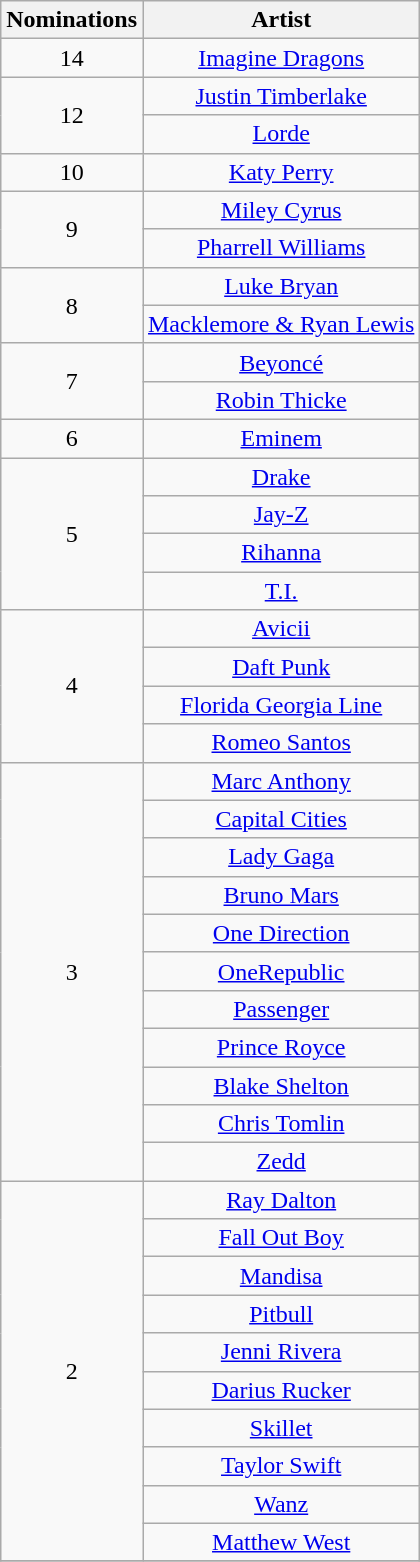<table class="wikitable" rowspan="2" style="text-align:center;">
<tr>
<th scope="col" style="width:55px;">Nominations</th>
<th scope="col" style="text-align:center;">Artist</th>
</tr>
<tr>
<td style="text-align:center">14</td>
<td><a href='#'>Imagine Dragons</a></td>
</tr>
<tr>
<td rowspan="2" style="text-align:center">12</td>
<td><a href='#'>Justin Timberlake</a></td>
</tr>
<tr>
<td><a href='#'>Lorde</a></td>
</tr>
<tr>
<td style="text-align:center">10</td>
<td><a href='#'>Katy Perry</a></td>
</tr>
<tr>
<td rowspan="2" style="text-align:center">9</td>
<td><a href='#'>Miley Cyrus</a></td>
</tr>
<tr>
<td><a href='#'>Pharrell Williams</a></td>
</tr>
<tr>
<td rowspan="2" style="text-align:center">8</td>
<td><a href='#'>Luke Bryan</a></td>
</tr>
<tr>
<td><a href='#'>Macklemore & Ryan Lewis</a></td>
</tr>
<tr>
<td rowspan="2" style="text-align:center">7</td>
<td><a href='#'>Beyoncé</a></td>
</tr>
<tr>
<td><a href='#'>Robin Thicke</a></td>
</tr>
<tr>
<td style="text-align:center">6</td>
<td><a href='#'>Eminem</a></td>
</tr>
<tr>
<td rowspan="4" style="text-align:center">5</td>
<td><a href='#'>Drake</a></td>
</tr>
<tr>
<td><a href='#'>Jay-Z</a></td>
</tr>
<tr>
<td><a href='#'>Rihanna</a></td>
</tr>
<tr>
<td><a href='#'>T.I.</a></td>
</tr>
<tr>
<td rowspan="4" style="text-align:center">4</td>
<td><a href='#'>Avicii</a></td>
</tr>
<tr>
<td><a href='#'>Daft Punk</a></td>
</tr>
<tr>
<td><a href='#'>Florida Georgia Line</a></td>
</tr>
<tr>
<td><a href='#'>Romeo Santos</a></td>
</tr>
<tr>
<td rowspan="11" style="text-align:center">3</td>
<td><a href='#'>Marc Anthony</a></td>
</tr>
<tr>
<td><a href='#'>Capital Cities</a></td>
</tr>
<tr>
<td><a href='#'>Lady Gaga</a></td>
</tr>
<tr>
<td><a href='#'>Bruno Mars</a></td>
</tr>
<tr>
<td><a href='#'>One Direction</a></td>
</tr>
<tr>
<td><a href='#'>OneRepublic</a></td>
</tr>
<tr>
<td><a href='#'>Passenger</a></td>
</tr>
<tr>
<td><a href='#'>Prince Royce</a></td>
</tr>
<tr>
<td><a href='#'>Blake Shelton</a></td>
</tr>
<tr>
<td><a href='#'>Chris Tomlin</a></td>
</tr>
<tr>
<td><a href='#'>Zedd</a></td>
</tr>
<tr>
<td rowspan="10" style="text-align:center">2</td>
<td><a href='#'>Ray Dalton</a></td>
</tr>
<tr>
<td><a href='#'>Fall Out Boy</a></td>
</tr>
<tr>
<td><a href='#'>Mandisa</a></td>
</tr>
<tr>
<td><a href='#'>Pitbull</a></td>
</tr>
<tr>
<td><a href='#'>Jenni Rivera</a></td>
</tr>
<tr>
<td><a href='#'>Darius Rucker</a></td>
</tr>
<tr>
<td><a href='#'>Skillet</a></td>
</tr>
<tr>
<td><a href='#'>Taylor Swift</a></td>
</tr>
<tr>
<td><a href='#'>Wanz</a></td>
</tr>
<tr>
<td><a href='#'>Matthew West</a></td>
</tr>
<tr>
</tr>
</table>
